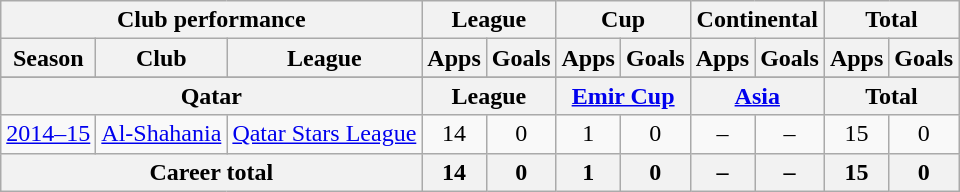<table class="wikitable" style="text-align:center">
<tr>
<th colspan=3>Club performance</th>
<th colspan=2>League</th>
<th colspan=2>Cup</th>
<th colspan=2>Continental</th>
<th colspan=2>Total</th>
</tr>
<tr>
<th>Season</th>
<th>Club</th>
<th>League</th>
<th>Apps</th>
<th>Goals</th>
<th>Apps</th>
<th>Goals</th>
<th>Apps</th>
<th>Goals</th>
<th>Apps</th>
<th>Goals</th>
</tr>
<tr>
</tr>
<tr>
<th colspan=3>Qatar</th>
<th colspan=2>League</th>
<th colspan=2><a href='#'>Emir Cup</a></th>
<th colspan=2><a href='#'>Asia</a></th>
<th colspan=2>Total</th>
</tr>
<tr>
<td><a href='#'>2014–15</a></td>
<td rowspan="1"><a href='#'>Al-Shahania</a></td>
<td rowspan="1"><a href='#'>Qatar Stars League</a></td>
<td>14</td>
<td>0</td>
<td>1</td>
<td>0</td>
<td>–</td>
<td>–</td>
<td>15</td>
<td>0</td>
</tr>
<tr>
<th colspan=3>Career total</th>
<th>14</th>
<th>0</th>
<th>1</th>
<th>0</th>
<th>–</th>
<th>–</th>
<th>15</th>
<th>0</th>
</tr>
</table>
